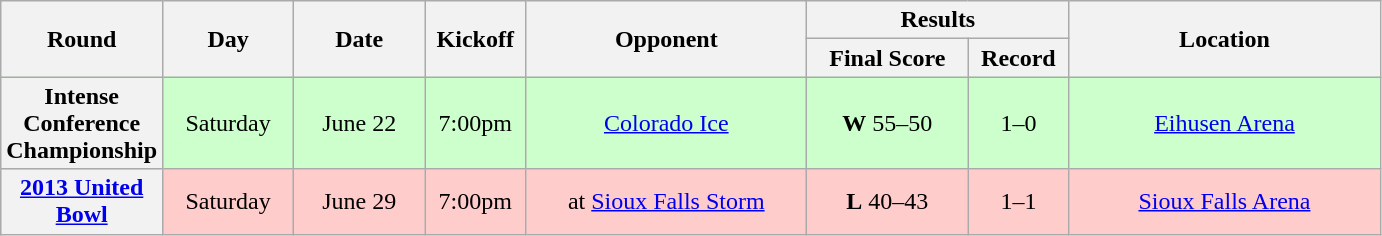<table class="wikitable">
<tr>
<th rowspan="2" width="40">Round</th>
<th rowspan="2" width="80">Day</th>
<th rowspan="2" width="80">Date</th>
<th rowspan="2" width="60">Kickoff</th>
<th rowspan="2" width="180">Opponent</th>
<th colspan="2" width="160">Results</th>
<th rowspan="2" width="200">Location</th>
</tr>
<tr>
<th width="100">Final Score</th>
<th width="60">Record</th>
</tr>
<tr align="center" bgcolor="#CCFFCC">
<th>Intense Conference Championship</th>
<td>Saturday</td>
<td>June 22</td>
<td>7:00pm</td>
<td><a href='#'>Colorado Ice</a></td>
<td><strong>W</strong> 55–50</td>
<td>1–0</td>
<td><a href='#'>Eihusen Arena</a></td>
</tr>
<tr align="center" bgcolor="#FFCCCC">
<th><a href='#'>2013 United Bowl</a></th>
<td>Saturday</td>
<td>June 29</td>
<td>7:00pm</td>
<td>at <a href='#'>Sioux Falls Storm</a></td>
<td><strong>L</strong> 40–43</td>
<td>1–1</td>
<td><a href='#'>Sioux Falls Arena</a></td>
</tr>
</table>
